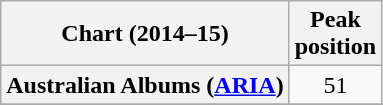<table class="wikitable sortable plainrowheaders" style="text-align:center;">
<tr>
<th scope="col">Chart (2014–15)</th>
<th scope="col">Peak<br>position</th>
</tr>
<tr>
<th scope="row">Australian Albums (<a href='#'>ARIA</a>)</th>
<td>51</td>
</tr>
<tr>
</tr>
<tr>
</tr>
<tr>
</tr>
<tr>
</tr>
<tr>
</tr>
<tr>
</tr>
</table>
